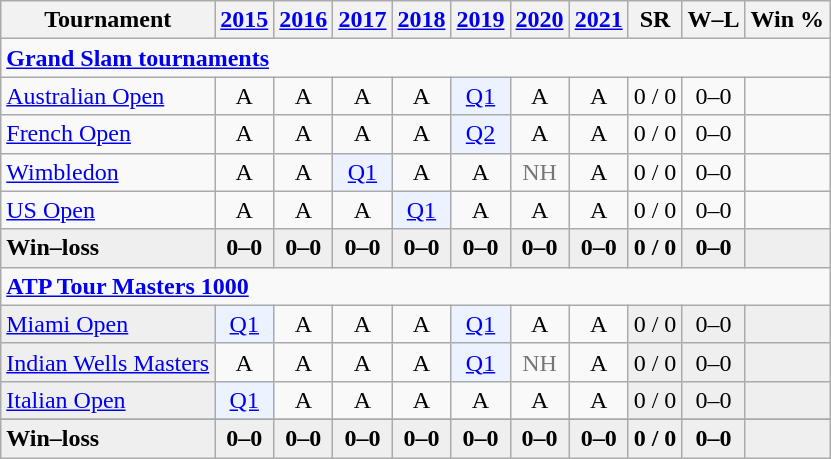<table class=wikitable style=text-align:center>
<tr>
<th>Tournament</th>
<th><a href='#'>2015</a></th>
<th><a href='#'>2016</a></th>
<th><a href='#'>2017</a></th>
<th><a href='#'>2018</a></th>
<th><a href='#'>2019</a></th>
<th><a href='#'>2020</a></th>
<th><a href='#'>2021</a></th>
<th>SR</th>
<th>W–L</th>
<th>Win %</th>
</tr>
<tr>
<td colspan=25 style=text-align:left><a href='#'><strong>Grand Slam tournaments</strong></a></td>
</tr>
<tr>
<td align=left><a href='#'>Australian Open</a></td>
<td>A</td>
<td>A</td>
<td>A</td>
<td>A</td>
<td bgcolor=ecf2ff><a href='#'>Q1</a></td>
<td>A</td>
<td>A</td>
<td>0 / 0</td>
<td>0–0</td>
<td></td>
</tr>
<tr>
<td align=left><a href='#'>French Open</a></td>
<td>A</td>
<td>A</td>
<td>A</td>
<td>A</td>
<td bgcolor=ecf2ff><a href='#'>Q2</a></td>
<td>A</td>
<td>A</td>
<td>0 / 0</td>
<td>0–0</td>
<td></td>
</tr>
<tr>
<td align=left><a href='#'>Wimbledon</a></td>
<td>A</td>
<td>A</td>
<td bgcolor=ecf2ff><a href='#'>Q1</a></td>
<td>A</td>
<td>A</td>
<td style=color:#767676>NH</td>
<td>A</td>
<td>0 / 0</td>
<td>0–0</td>
<td></td>
</tr>
<tr>
<td align=left><a href='#'>US Open</a></td>
<td>A</td>
<td>A</td>
<td>A</td>
<td bgcolor=ecf2ff><a href='#'>Q1</a></td>
<td>A</td>
<td>A</td>
<td>A</td>
<td>0 / 0</td>
<td>0–0</td>
<td></td>
</tr>
<tr style=font-weight:bold;background:#efefef>
<td style=text-align:left>Win–loss</td>
<td>0–0</td>
<td>0–0</td>
<td>0–0</td>
<td>0–0</td>
<td>0–0</td>
<td>0–0</td>
<td>0–0</td>
<td>0 / 0</td>
<td>0–0</td>
<td></td>
</tr>
<tr>
<td colspan=25 style=text-align:left><strong><a href='#'>ATP Tour Masters 1000</a></strong></td>
</tr>
<tr>
<td bgcolor=efefef align=left><a href='#'>Miami Open</a></td>
<td bgcolor=ecf2ff><a href='#'>Q1</a></td>
<td>A</td>
<td>A</td>
<td>A</td>
<td bgcolor=ecf2ff><a href='#'>Q1</a></td>
<td>A</td>
<td>A</td>
<td bgcolor=efefef>0 / 0</td>
<td bgcolor=efefef>0–0</td>
<td bgcolor=efefef></td>
</tr>
<tr>
<td bgcolor=efefef align=left><a href='#'>Indian Wells Masters</a></td>
<td>A</td>
<td>A</td>
<td>A</td>
<td>A</td>
<td bgcolor=ecf2ff><a href='#'>Q1</a></td>
<td colspan=1 style=color:#767676>NH</td>
<td>A</td>
<td bgcolor=efefef>0 / 0</td>
<td bgcolor=efefef>0–0</td>
<td bgcolor=efefef></td>
</tr>
<tr>
<td bgcolor=efefef align=left><a href='#'>Italian Open</a></td>
<td bgcolor=ecf2ff><a href='#'>Q1</a></td>
<td>A</td>
<td>A</td>
<td>A</td>
<td>A</td>
<td>A</td>
<td>A</td>
<td bgcolor=efefef>0 / 0</td>
<td bgcolor=efefef>0–0</td>
<td bgcolor=efefef></td>
</tr>
<tr>
</tr>
<tr style=font-weight:bold;background:#efefef>
<td style=text-align:left>Win–loss</td>
<td>0–0</td>
<td>0–0</td>
<td>0–0</td>
<td>0–0</td>
<td>0–0</td>
<td>0–0</td>
<td>0–0</td>
<td>0 / 0</td>
<td>0–0</td>
<td></td>
</tr>
</table>
